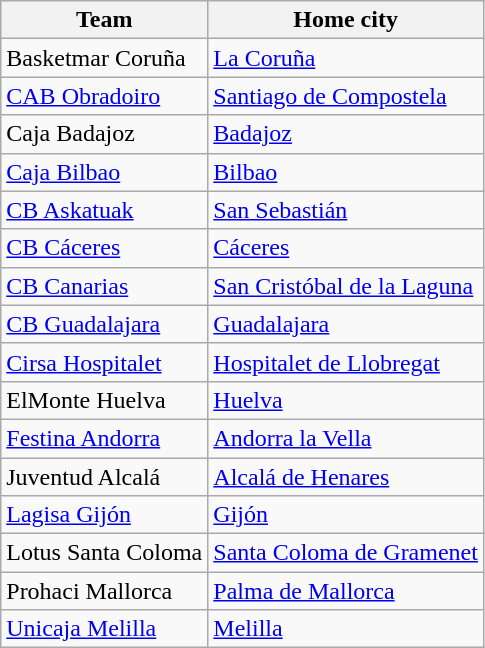<table class="wikitable sortable">
<tr>
<th>Team</th>
<th>Home city</th>
</tr>
<tr>
<td>Basketmar Coruña</td>
<td><a href='#'>La Coruña</a></td>
</tr>
<tr>
<td><a href='#'>CAB Obradoiro</a></td>
<td><a href='#'>Santiago de Compostela</a></td>
</tr>
<tr>
<td>Caja Badajoz</td>
<td><a href='#'>Badajoz</a></td>
</tr>
<tr>
<td><a href='#'>Caja Bilbao</a></td>
<td><a href='#'>Bilbao</a></td>
</tr>
<tr>
<td><a href='#'>CB Askatuak</a></td>
<td><a href='#'>San Sebastián</a></td>
</tr>
<tr>
<td><a href='#'>CB Cáceres</a></td>
<td><a href='#'>Cáceres</a></td>
</tr>
<tr>
<td><a href='#'>CB Canarias</a></td>
<td><a href='#'>San Cristóbal de la Laguna</a></td>
</tr>
<tr>
<td><a href='#'>CB Guadalajara</a></td>
<td><a href='#'>Guadalajara</a></td>
</tr>
<tr>
<td><a href='#'>Cirsa Hospitalet</a></td>
<td><a href='#'>Hospitalet de Llobregat</a></td>
</tr>
<tr>
<td>ElMonte Huelva</td>
<td><a href='#'>Huelva</a></td>
</tr>
<tr>
<td><a href='#'>Festina Andorra</a></td>
<td> <a href='#'>Andorra la Vella</a></td>
</tr>
<tr>
<td>Juventud Alcalá</td>
<td><a href='#'>Alcalá de Henares</a></td>
</tr>
<tr>
<td><a href='#'>Lagisa Gijón</a></td>
<td><a href='#'>Gijón</a></td>
</tr>
<tr>
<td>Lotus Santa Coloma</td>
<td><a href='#'>Santa Coloma de Gramenet</a></td>
</tr>
<tr>
<td>Prohaci Mallorca</td>
<td><a href='#'>Palma de Mallorca</a></td>
</tr>
<tr>
<td><a href='#'>Unicaja Melilla</a></td>
<td><a href='#'>Melilla</a></td>
</tr>
</table>
